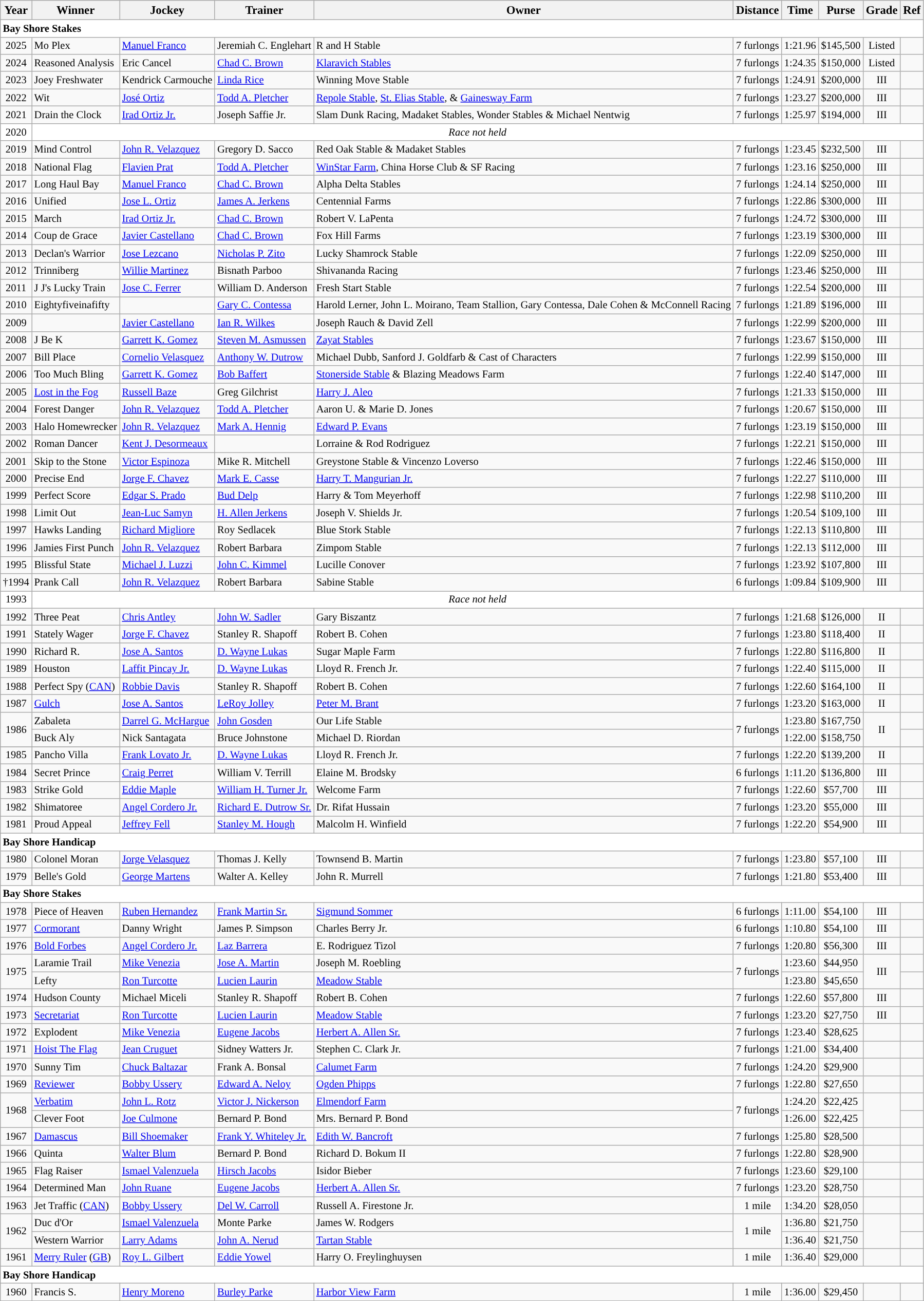<table class="wikitable sortable" style="font-size:95%">
<tr>
<th>Year</th>
<th>Winner</th>
<th>Jockey</th>
<th>Trainer</th>
<th>Owner</th>
<th>Distance</th>
<th>Time</th>
<th>Purse</th>
<th>Grade</th>
<th>Ref</th>
</tr>
<tr style="font-size:90%; background-color:white">
<td align="left" colspan=10><strong>Bay Shore Stakes</strong></td>
</tr>
<tr style="font-size:90%;">
<td align=center>2025</td>
<td>Mo Plex</td>
<td><a href='#'>Manuel Franco</a></td>
<td>Jeremiah C. Englehart</td>
<td>R and H Stable</td>
<td align=center>7 furlongs</td>
<td align=center>1:21.96</td>
<td align=center>$145,500</td>
<td align=center>Listed</td>
<td></td>
</tr>
<tr style="font-size:90%;">
<td align=center>2024</td>
<td>Reasoned Analysis</td>
<td>Eric Cancel</td>
<td><a href='#'>Chad C. Brown</a></td>
<td><a href='#'>Klaravich Stables</a></td>
<td align=center>7 furlongs</td>
<td align=center>1:24.35</td>
<td align=center>$150,000</td>
<td align=center>Listed</td>
<td></td>
</tr>
<tr style="font-size:90%;">
<td align=center>2023</td>
<td>Joey Freshwater</td>
<td>Kendrick Carmouche</td>
<td><a href='#'>Linda Rice</a></td>
<td>Winning Move Stable</td>
<td align=center>7 furlongs</td>
<td align=center>1:24.91</td>
<td align=center>$200,000</td>
<td align=center>III</td>
<td></td>
</tr>
<tr style="font-size:90%;">
<td align=center>2022</td>
<td>Wit</td>
<td><a href='#'>José Ortiz</a></td>
<td><a href='#'>Todd A. Pletcher</a></td>
<td><a href='#'>Repole Stable</a>, <a href='#'>St. Elias Stable</a>, & <a href='#'>Gainesway Farm</a></td>
<td align=center>7 furlongs</td>
<td align=center>1:23.27</td>
<td align=center>$200,000</td>
<td align=center>III</td>
<td></td>
</tr>
<tr style="font-size:90%;">
<td align=center>2021</td>
<td>Drain the Clock</td>
<td><a href='#'>Irad Ortiz Jr.</a></td>
<td>Joseph Saffie Jr.</td>
<td>Slam Dunk Racing, Madaket Stables, Wonder Stables & Michael Nentwig</td>
<td align=center>7 furlongs</td>
<td align=center>1:25.97</td>
<td align=center>$194,000</td>
<td align=center>III</td>
<td></td>
</tr>
<tr style="font-size:90%; background-color:white">
<td align="center">2020</td>
<td align="center" colspan=9><em>Race not held</em></td>
</tr>
<tr style="font-size:90%;">
<td align=center>2019</td>
<td>Mind Control</td>
<td><a href='#'>John R. Velazquez</a></td>
<td>Gregory D. Sacco</td>
<td>Red Oak Stable & Madaket Stables</td>
<td align=center>7 furlongs</td>
<td align=center>1:23.45</td>
<td align=center>$232,500</td>
<td align=center>III</td>
<td></td>
</tr>
<tr style="font-size:90%;">
<td align=center>2018</td>
<td>National Flag</td>
<td><a href='#'>Flavien Prat</a></td>
<td><a href='#'>Todd A. Pletcher</a></td>
<td><a href='#'>WinStar Farm</a>, China Horse Club & SF Racing</td>
<td align=center>7 furlongs</td>
<td align=center>1:23.16</td>
<td align=center>$250,000</td>
<td align=center>III</td>
<td></td>
</tr>
<tr style="font-size:90%;">
<td align=center>2017</td>
<td>Long Haul Bay</td>
<td><a href='#'>Manuel Franco</a></td>
<td><a href='#'>Chad C. Brown</a></td>
<td>Alpha Delta Stables</td>
<td align=center>7 furlongs</td>
<td align=center>1:24.14</td>
<td align=center>$250,000</td>
<td align=center>III</td>
<td></td>
</tr>
<tr style="font-size:90%;">
<td align=center>2016</td>
<td>Unified</td>
<td><a href='#'>Jose L. Ortiz</a></td>
<td><a href='#'>James A. Jerkens</a></td>
<td>Centennial Farms</td>
<td align=center>7 furlongs</td>
<td align=center>1:22.86</td>
<td align=center>$300,000</td>
<td align=center>III</td>
<td></td>
</tr>
<tr style="font-size:90%;">
<td align=center>2015</td>
<td>March</td>
<td><a href='#'>Irad Ortiz Jr.</a></td>
<td><a href='#'>Chad C. Brown</a></td>
<td>Robert V. LaPenta</td>
<td align=center>7 furlongs</td>
<td align=center>1:24.72</td>
<td align=center>$300,000</td>
<td align=center>III</td>
<td></td>
</tr>
<tr style="font-size:90%;">
<td align=center>2014</td>
<td>Coup de Grace</td>
<td><a href='#'>Javier Castellano</a></td>
<td><a href='#'>Chad C. Brown</a></td>
<td>Fox Hill Farms</td>
<td align=center>7 furlongs</td>
<td align=center>1:23.19</td>
<td align=center>$300,000</td>
<td align=center>III</td>
<td></td>
</tr>
<tr style="font-size:90%;">
<td align=center>2013</td>
<td>Declan's Warrior</td>
<td><a href='#'>Jose Lezcano</a></td>
<td><a href='#'>Nicholas P. Zito</a></td>
<td>Lucky Shamrock Stable</td>
<td align=center>7 furlongs</td>
<td align=center>1:22.09</td>
<td align=center>$250,000</td>
<td align=center>III</td>
<td></td>
</tr>
<tr style="font-size:90%;">
<td align=center>2012</td>
<td>Trinniberg</td>
<td><a href='#'>Willie Martinez</a></td>
<td>Bisnath Parboo</td>
<td>Shivananda Racing</td>
<td align=center>7 furlongs</td>
<td align=center>1:23.46</td>
<td align=center>$250,000</td>
<td align=center>III</td>
<td></td>
</tr>
<tr style="font-size:90%;">
<td align=center>2011</td>
<td>J J's Lucky Train</td>
<td><a href='#'>Jose C. Ferrer</a></td>
<td>William D. Anderson</td>
<td>Fresh Start Stable</td>
<td align=center>7 furlongs</td>
<td align=center>1:22.54</td>
<td align=center>$200,000</td>
<td align=center>III</td>
<td></td>
</tr>
<tr style="font-size:90%;">
<td align=center>2010</td>
<td>Eightyfiveinafifty</td>
<td></td>
<td><a href='#'>Gary C. Contessa</a></td>
<td>Harold Lerner, John L. Moirano, Team Stallion, Gary Contessa, Dale Cohen & McConnell Racing</td>
<td align=center>7 furlongs</td>
<td align=center>1:21.89</td>
<td align=center>$196,000</td>
<td align=center>III</td>
<td></td>
</tr>
<tr style="font-size:90%;">
<td align=center>2009</td>
<td></td>
<td><a href='#'>Javier Castellano</a></td>
<td><a href='#'>Ian R. Wilkes</a></td>
<td>Joseph Rauch & David Zell</td>
<td align=center>7 furlongs</td>
<td align=center>1:22.99</td>
<td align=center>$200,000</td>
<td align=center>III</td>
<td></td>
</tr>
<tr style="font-size:90%;">
<td align=center>2008</td>
<td>J Be K</td>
<td><a href='#'>Garrett K. Gomez</a></td>
<td><a href='#'>Steven M. Asmussen</a></td>
<td><a href='#'>Zayat Stables</a></td>
<td align=center>7 furlongs</td>
<td align=center>1:23.67</td>
<td align=center>$150,000</td>
<td align=center>III</td>
<td></td>
</tr>
<tr style="font-size:90%;">
<td align=center>2007</td>
<td>Bill Place</td>
<td><a href='#'>Cornelio Velasquez</a></td>
<td><a href='#'>Anthony W. Dutrow</a></td>
<td>Michael Dubb, Sanford J. Goldfarb & Cast of Characters</td>
<td align=center>7 furlongs</td>
<td align=center>1:22.99</td>
<td align=center>$150,000</td>
<td align=center>III</td>
<td></td>
</tr>
<tr style="font-size:90%;">
<td align=center>2006</td>
<td>Too Much Bling</td>
<td><a href='#'>Garrett K. Gomez</a></td>
<td><a href='#'>Bob Baffert</a></td>
<td><a href='#'>Stonerside Stable</a> & Blazing Meadows Farm</td>
<td align=center>7 furlongs</td>
<td align=center>1:22.40</td>
<td align=center>$147,000</td>
<td align=center>III</td>
<td></td>
</tr>
<tr style="font-size:90%;">
<td align=center>2005</td>
<td><a href='#'>Lost in the Fog</a></td>
<td><a href='#'>Russell Baze</a></td>
<td>Greg Gilchrist</td>
<td><a href='#'>Harry J. Aleo</a></td>
<td align=center>7 furlongs</td>
<td align=center>1:21.33</td>
<td align=center>$150,000</td>
<td align=center>III</td>
<td></td>
</tr>
<tr style="font-size:90%;">
<td align=center>2004</td>
<td>Forest Danger</td>
<td><a href='#'>John R. Velazquez</a></td>
<td><a href='#'>Todd A. Pletcher</a></td>
<td>Aaron U. & Marie D. Jones</td>
<td align=center>7 furlongs</td>
<td align=center>1:20.67</td>
<td align=center>$150,000</td>
<td align=center>III</td>
<td></td>
</tr>
<tr style="font-size:90%;">
<td align=center>2003</td>
<td>Halo Homewrecker</td>
<td><a href='#'>John R. Velazquez</a></td>
<td><a href='#'>Mark A. Hennig</a></td>
<td><a href='#'>Edward P. Evans</a></td>
<td align=center>7 furlongs</td>
<td align=center>1:23.19</td>
<td align=center>$150,000</td>
<td align=center>III</td>
<td></td>
</tr>
<tr style="font-size:90%;">
<td align=center>2002</td>
<td>Roman Dancer</td>
<td><a href='#'>Kent J. Desormeaux</a></td>
<td></td>
<td>Lorraine & Rod Rodriguez</td>
<td align=center>7 furlongs</td>
<td align=center>1:22.21</td>
<td align=center>$150,000</td>
<td align=center>III</td>
<td></td>
</tr>
<tr style="font-size:90%;">
<td align=center>2001</td>
<td>Skip to the Stone</td>
<td><a href='#'>Victor Espinoza</a></td>
<td>Mike R. Mitchell</td>
<td>Greystone Stable & Vincenzo Loverso</td>
<td align=center>7 furlongs</td>
<td align=center>1:22.46</td>
<td align=center>$150,000</td>
<td align=center>III</td>
<td></td>
</tr>
<tr style="font-size:90%;">
<td align=center>2000</td>
<td>Precise End</td>
<td><a href='#'>Jorge F. Chavez</a></td>
<td><a href='#'>Mark E. Casse</a></td>
<td><a href='#'>Harry T. Mangurian Jr.</a></td>
<td align=center>7 furlongs</td>
<td align=center>1:22.27</td>
<td align=center>$110,000</td>
<td align=center>III</td>
<td></td>
</tr>
<tr style="font-size:90%;">
<td align=center>1999</td>
<td>Perfect Score</td>
<td><a href='#'>Edgar S. Prado</a></td>
<td><a href='#'>Bud Delp</a></td>
<td>Harry  &  Tom Meyerhoff</td>
<td align=center>7 furlongs</td>
<td align=center>1:22.98</td>
<td align=center>$110,200</td>
<td align=center>III</td>
<td></td>
</tr>
<tr style="font-size:90%;">
<td align=center>1998</td>
<td>Limit Out</td>
<td><a href='#'>Jean-Luc Samyn</a></td>
<td><a href='#'>H. Allen Jerkens</a></td>
<td>Joseph V. Shields Jr.</td>
<td align=center>7 furlongs</td>
<td align=center>1:20.54</td>
<td align=center>$109,100</td>
<td align=center>III</td>
<td></td>
</tr>
<tr style="font-size:90%;">
<td align=center>1997</td>
<td>Hawks Landing</td>
<td><a href='#'>Richard Migliore</a></td>
<td>Roy Sedlacek</td>
<td>Blue Stork Stable</td>
<td align=center>7 furlongs</td>
<td align=center>1:22.13</td>
<td align=center>$110,800</td>
<td align=center>III</td>
<td></td>
</tr>
<tr style="font-size:90%;">
<td align=center>1996</td>
<td>Jamies First Punch</td>
<td><a href='#'>John R. Velazquez</a></td>
<td>Robert Barbara</td>
<td>Zimpom Stable</td>
<td align=center>7 furlongs</td>
<td align=center>1:22.13</td>
<td align=center>$112,000</td>
<td align=center>III</td>
<td></td>
</tr>
<tr style="font-size:90%;">
<td align=center>1995</td>
<td>Blissful State</td>
<td><a href='#'>Michael J. Luzzi</a></td>
<td><a href='#'>John C. Kimmel</a></td>
<td>Lucille Conover</td>
<td align=center>7 furlongs</td>
<td align=center>1:23.92</td>
<td align=center>$107,800</td>
<td align=center>III</td>
<td></td>
</tr>
<tr style="font-size:90%;">
<td align=center>†1994</td>
<td>Prank Call</td>
<td><a href='#'>John R. Velazquez</a></td>
<td>Robert Barbara</td>
<td>Sabine Stable</td>
<td align=center>6 furlongs</td>
<td align=center>1:09.84</td>
<td align=center>$109,900</td>
<td align=center>III</td>
<td></td>
</tr>
<tr style="font-size:90%; background-color:white">
<td align="center">1993</td>
<td align="center" colspan=9><em>Race not held</em></td>
</tr>
<tr style="font-size:90%;">
<td align=center>1992</td>
<td>Three Peat</td>
<td><a href='#'>Chris Antley</a></td>
<td><a href='#'>John W. Sadler</a></td>
<td>Gary Biszantz</td>
<td align=center>7 furlongs</td>
<td align=center>1:21.68</td>
<td align=center>$126,000</td>
<td align=center>II</td>
<td></td>
</tr>
<tr style="font-size:90%;">
<td align=center>1991</td>
<td>Stately Wager</td>
<td><a href='#'>Jorge F. Chavez</a></td>
<td>Stanley R. Shapoff</td>
<td>Robert B. Cohen</td>
<td align=center>7 furlongs</td>
<td align=center>1:23.80</td>
<td align=center>$118,400</td>
<td align=center>II</td>
<td></td>
</tr>
<tr style="font-size:90%;">
<td align=center>1990</td>
<td>Richard R.</td>
<td><a href='#'>Jose A. Santos</a></td>
<td><a href='#'>D. Wayne Lukas</a></td>
<td>Sugar Maple Farm</td>
<td align=center>7 furlongs</td>
<td align=center>1:22.80</td>
<td align=center>$116,800</td>
<td align=center>II</td>
<td></td>
</tr>
<tr style="font-size:90%;">
<td align=center>1989</td>
<td>Houston</td>
<td><a href='#'>Laffit Pincay Jr.</a></td>
<td><a href='#'>D. Wayne Lukas</a></td>
<td>Lloyd R. French Jr.</td>
<td align=center>7 furlongs</td>
<td align=center>1:22.40</td>
<td align=center>$115,000</td>
<td align=center>II</td>
<td></td>
</tr>
<tr style="font-size:90%;">
<td align=center>1988</td>
<td>Perfect Spy (<a href='#'>CAN</a>)</td>
<td><a href='#'>Robbie Davis</a></td>
<td>Stanley R. Shapoff</td>
<td>Robert B. Cohen</td>
<td align=center>7 furlongs</td>
<td align=center>1:22.60</td>
<td align=center>$164,100</td>
<td align=center>II</td>
<td></td>
</tr>
<tr style="font-size:90%;">
<td align=center>1987</td>
<td><a href='#'>Gulch</a></td>
<td><a href='#'>Jose A. Santos</a></td>
<td><a href='#'>LeRoy Jolley</a></td>
<td><a href='#'>Peter M. Brant</a></td>
<td align=center>7 furlongs</td>
<td align=center>1:23.20</td>
<td align=center>$163,000</td>
<td align=center>II</td>
<td></td>
</tr>
<tr style="font-size:90%;">
<td align=center rowspan=2>1986</td>
<td>Zabaleta</td>
<td><a href='#'>Darrel G. McHargue</a></td>
<td><a href='#'>John Gosden</a></td>
<td>Our Life Stable</td>
<td align=center rowspan=2>7 furlongs</td>
<td align=center>1:23.80</td>
<td align=center>$167,750</td>
<td align=center rowspan=2>II</td>
<td></td>
</tr>
<tr style="font-size:90%;">
<td>Buck Aly</td>
<td>Nick Santagata</td>
<td>Bruce Johnstone</td>
<td>Michael D. Riordan</td>
<td align=center>1:22.00</td>
<td align=center>$158,750</td>
<td></td>
</tr>
<tr style="font-size:90%;">
</tr>
<tr style="font-size:90%;">
<td align=center>1985</td>
<td>Pancho Villa</td>
<td><a href='#'>Frank Lovato Jr.</a></td>
<td><a href='#'>D. Wayne Lukas</a></td>
<td>Lloyd R. French Jr.</td>
<td align=center>7 furlongs</td>
<td align=center>1:22.20</td>
<td align=center>$139,200</td>
<td align=center>II</td>
<td></td>
</tr>
<tr style="font-size:90%;">
<td align=center>1984</td>
<td>Secret Prince</td>
<td><a href='#'>Craig Perret</a></td>
<td>William V. Terrill</td>
<td>Elaine M. Brodsky</td>
<td align=center>6 furlongs</td>
<td align=center>1:11.20</td>
<td align=center>$136,800</td>
<td align=center>III</td>
<td></td>
</tr>
<tr style="font-size:90%;">
<td align=center>1983</td>
<td>Strike Gold</td>
<td><a href='#'>Eddie Maple</a></td>
<td><a href='#'>William H. Turner Jr.</a></td>
<td>Welcome Farm</td>
<td align=center>7 furlongs</td>
<td align=center>1:22.60</td>
<td align=center>$57,700</td>
<td align=center>III</td>
<td></td>
</tr>
<tr style="font-size:90%;">
<td align=center>1982</td>
<td>Shimatoree</td>
<td><a href='#'>Angel Cordero Jr.</a></td>
<td><a href='#'>Richard E. Dutrow Sr.</a></td>
<td>Dr. Rifat Hussain</td>
<td align=center>7 furlongs</td>
<td align=center>1:23.20</td>
<td align=center>$55,000</td>
<td align=center>III</td>
<td></td>
</tr>
<tr style="font-size:90%;">
<td align=center>1981</td>
<td>Proud Appeal</td>
<td><a href='#'>Jeffrey Fell</a></td>
<td><a href='#'>Stanley M. Hough</a></td>
<td>Malcolm H. Winfield</td>
<td align=center>7 furlongs</td>
<td align=center>1:22.20</td>
<td align=center>$54,900</td>
<td align=center>III</td>
<td></td>
</tr>
<tr style="font-size:90%; background-color:white">
<td align="left" colspan=10><strong>Bay Shore Handicap</strong></td>
</tr>
<tr style="font-size:90%;">
<td align=center>1980</td>
<td>Colonel Moran</td>
<td><a href='#'>Jorge Velasquez</a></td>
<td>Thomas J. Kelly</td>
<td>Townsend B. Martin</td>
<td align=center>7 furlongs</td>
<td align=center>1:23.80</td>
<td align=center>$57,100</td>
<td align=center>III</td>
<td></td>
</tr>
<tr style="font-size:90%;">
<td align=center>1979</td>
<td>Belle's Gold</td>
<td><a href='#'>George Martens</a></td>
<td>Walter A. Kelley</td>
<td>John R. Murrell</td>
<td align=center>7 furlongs</td>
<td align=center>1:21.80</td>
<td align=center>$53,400</td>
<td align=center>III</td>
<td></td>
</tr>
<tr style="font-size:90%; background-color:white">
<td align="left" colspan=10><strong>Bay Shore Stakes</strong></td>
</tr>
<tr style="font-size:90%;">
<td align=center>1978</td>
<td>Piece of Heaven</td>
<td><a href='#'>Ruben Hernandez</a></td>
<td><a href='#'>Frank Martin Sr.</a></td>
<td><a href='#'>Sigmund Sommer</a></td>
<td align=center>6 furlongs</td>
<td align=center>1:11.00</td>
<td align=center>$54,100</td>
<td align=center>III</td>
<td></td>
</tr>
<tr style="font-size:90%;">
<td align=center>1977</td>
<td><a href='#'>Cormorant</a></td>
<td>Danny Wright</td>
<td>James P. Simpson</td>
<td>Charles Berry Jr.</td>
<td align=center>6 furlongs</td>
<td align=center>1:10.80</td>
<td align=center>$54,100</td>
<td align=center>III</td>
<td></td>
</tr>
<tr style="font-size:90%;">
<td align=center>1976</td>
<td><a href='#'>Bold Forbes</a></td>
<td><a href='#'>Angel Cordero Jr.</a></td>
<td><a href='#'>Laz Barrera</a></td>
<td>E. Rodriguez Tizol</td>
<td align=center>7 furlongs</td>
<td align=center>1:20.80</td>
<td align=center>$56,300</td>
<td align=center>III</td>
<td></td>
</tr>
<tr style="font-size:90%;">
<td align=center rowspan=2>1975</td>
<td>Laramie Trail</td>
<td><a href='#'>Mike Venezia</a></td>
<td><a href='#'>Jose A. Martin</a></td>
<td>Joseph M. Roebling</td>
<td align=center rowspan=2>7 furlongs</td>
<td align=center>1:23.60</td>
<td align=center>$44,950</td>
<td align=center rowspan=2>III</td>
<td></td>
</tr>
<tr style="font-size:90%;">
<td>Lefty</td>
<td><a href='#'>Ron Turcotte</a></td>
<td><a href='#'>Lucien Laurin</a></td>
<td><a href='#'>Meadow Stable</a></td>
<td align=center>1:23.80</td>
<td align=center>$45,650</td>
<td></td>
</tr>
<tr style="font-size:90%;">
<td align=center>1974</td>
<td>Hudson County</td>
<td>Michael Miceli</td>
<td>Stanley R. Shapoff</td>
<td>Robert B. Cohen</td>
<td align=center>7 furlongs</td>
<td align=center>1:22.60</td>
<td align=center>$57,800</td>
<td align=center>III</td>
<td></td>
</tr>
<tr style="font-size:90%;">
<td align=center>1973</td>
<td><a href='#'>Secretariat</a></td>
<td><a href='#'>Ron Turcotte</a></td>
<td><a href='#'>Lucien Laurin</a></td>
<td><a href='#'>Meadow Stable</a></td>
<td align=center>7 furlongs</td>
<td align=center>1:23.20</td>
<td align=center>$27,750</td>
<td align=center>III</td>
<td></td>
</tr>
<tr style="font-size:90%;">
<td align=center>1972</td>
<td>Explodent</td>
<td><a href='#'>Mike Venezia</a></td>
<td><a href='#'>Eugene Jacobs</a></td>
<td><a href='#'>Herbert A. Allen Sr.</a></td>
<td align=center>7 furlongs</td>
<td align=center>1:23.40</td>
<td align=center>$28,625</td>
<td align=center></td>
<td></td>
</tr>
<tr style="font-size:90%;">
<td align=center>1971</td>
<td><a href='#'>Hoist The Flag</a></td>
<td><a href='#'>Jean Cruguet</a></td>
<td>Sidney Watters Jr.</td>
<td>Stephen C. Clark Jr.</td>
<td align=center>7 furlongs</td>
<td align=center>1:21.00</td>
<td align=center>$34,400</td>
<td align=center></td>
<td></td>
</tr>
<tr style="font-size:90%;">
<td align=center>1970</td>
<td>Sunny Tim</td>
<td><a href='#'>Chuck Baltazar</a></td>
<td>Frank A. Bonsal</td>
<td><a href='#'>Calumet Farm</a></td>
<td align=center>7 furlongs</td>
<td align=center>1:24.20</td>
<td align=center>$29,900</td>
<td align=center></td>
<td></td>
</tr>
<tr style="font-size:90%;">
<td align=center>1969</td>
<td><a href='#'>Reviewer</a></td>
<td><a href='#'>Bobby Ussery</a></td>
<td><a href='#'>Edward A. Neloy</a></td>
<td><a href='#'>Ogden Phipps</a></td>
<td align=center>7 furlongs</td>
<td align=center>1:22.80</td>
<td align=center>$27,650</td>
<td align=center></td>
<td></td>
</tr>
<tr style="font-size:90%;">
<td align=center rowspan=2>1968</td>
<td><a href='#'>Verbatim</a></td>
<td><a href='#'>John L. Rotz</a></td>
<td><a href='#'>Victor J. Nickerson</a></td>
<td><a href='#'>Elmendorf Farm</a></td>
<td align=center rowspan=2>7 furlongs</td>
<td align=center>1:24.20</td>
<td align=center>$22,425</td>
<td align=center rowspan=2></td>
<td></td>
</tr>
<tr style="font-size:90%;">
<td>Clever Foot</td>
<td><a href='#'>Joe Culmone</a></td>
<td>Bernard P. Bond</td>
<td>Mrs. Bernard P. Bond</td>
<td align=center>1:26.00</td>
<td align=center>$22,425</td>
<td></td>
</tr>
<tr style="font-size:90%;">
<td align=center>1967</td>
<td><a href='#'>Damascus</a></td>
<td><a href='#'>Bill Shoemaker</a></td>
<td><a href='#'>Frank Y. Whiteley Jr.</a></td>
<td><a href='#'>Edith W. Bancroft</a></td>
<td align=center>7 furlongs</td>
<td align=center>1:25.80</td>
<td align=center>$28,500</td>
<td align=center></td>
<td></td>
</tr>
<tr style="font-size:90%;">
<td align=center>1966</td>
<td>Quinta</td>
<td><a href='#'>Walter Blum</a></td>
<td>Bernard P. Bond</td>
<td>Richard D. Bokum II</td>
<td align=center>7 furlongs</td>
<td align=center>1:22.80</td>
<td align=center>$28,900</td>
<td align=center></td>
<td></td>
</tr>
<tr style="font-size:90%;">
<td align=center>1965</td>
<td>Flag Raiser</td>
<td><a href='#'>Ismael Valenzuela</a></td>
<td><a href='#'>Hirsch Jacobs</a></td>
<td>Isidor Bieber</td>
<td align=center>7 furlongs</td>
<td align=center>1:23.60</td>
<td align=center>$29,100</td>
<td align=center></td>
<td></td>
</tr>
<tr style="font-size:90%;">
<td align=center>1964</td>
<td>Determined Man</td>
<td><a href='#'>John Ruane</a></td>
<td><a href='#'>Eugene Jacobs</a></td>
<td><a href='#'>Herbert A. Allen Sr.</a></td>
<td align=center>7 furlongs</td>
<td align=center>1:23.20</td>
<td align=center>$28,750</td>
<td align=center></td>
<td></td>
</tr>
<tr style="font-size:90%;">
<td align=center>1963</td>
<td>Jet Traffic (<a href='#'>CAN</a>)</td>
<td><a href='#'>Bobby Ussery</a></td>
<td><a href='#'>Del W. Carroll</a></td>
<td>Russell A. Firestone Jr.</td>
<td align=center>1 mile</td>
<td align=center>1:34.20</td>
<td align=center>$28,050</td>
<td align=center></td>
<td></td>
</tr>
<tr style="font-size:90%;">
<td align=center rowspan=2>1962</td>
<td>Duc d'Or</td>
<td><a href='#'>Ismael Valenzuela</a></td>
<td>Monte Parke</td>
<td>James W. Rodgers</td>
<td align=center rowspan=2>1 mile</td>
<td align=center>1:36.80</td>
<td align=center>$21,750</td>
<td align=center rowspan=2></td>
<td></td>
</tr>
<tr style="font-size:90%;">
<td>Western Warrior</td>
<td><a href='#'>Larry Adams</a></td>
<td><a href='#'>John A. Nerud</a></td>
<td><a href='#'>Tartan Stable</a></td>
<td align=center>1:36.40</td>
<td align=center>$21,750</td>
<td></td>
</tr>
<tr style="font-size:90%;">
<td align=center>1961</td>
<td><a href='#'>Merry Ruler</a> (<a href='#'>GB</a>)</td>
<td><a href='#'>Roy L. Gilbert</a></td>
<td><a href='#'>Eddie Yowel</a></td>
<td>Harry O. Freylinghuysen</td>
<td align=center>1 mile</td>
<td align=center>1:36.40</td>
<td align=center>$29,000</td>
<td align=center></td>
<td></td>
</tr>
<tr style="font-size:90%; background-color:white">
<td align="left" colspan=10><strong>Bay Shore Handicap</strong></td>
</tr>
<tr style="font-size:90%;">
<td align=center>1960</td>
<td>Francis S.</td>
<td><a href='#'>Henry Moreno</a></td>
<td><a href='#'>Burley Parke</a></td>
<td><a href='#'>Harbor View Farm</a></td>
<td align=center>1 mile</td>
<td align=center>1:36.00</td>
<td align=center>$29,450</td>
<td align=center></td>
<td></td>
</tr>
</table>
